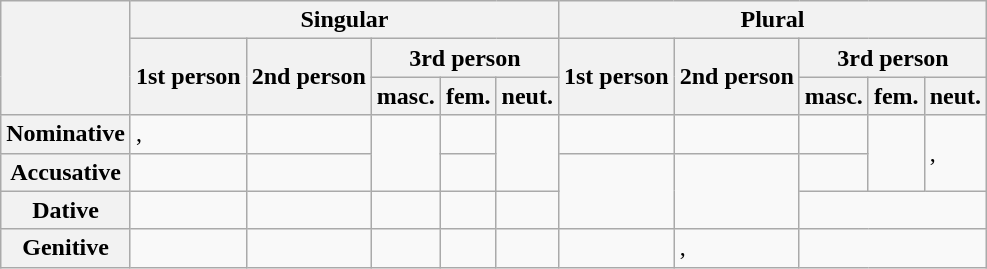<table class="wikitable">
<tr>
<th rowspan="3"></th>
<th colspan="5">Singular</th>
<th colspan="5">Plural</th>
</tr>
<tr>
<th rowspan="2">1st person</th>
<th rowspan="2">2nd person</th>
<th colspan="3">3rd person</th>
<th rowspan="2">1st person</th>
<th rowspan="2">2nd person</th>
<th colspan="3">3rd person</th>
</tr>
<tr>
<th>masc.</th>
<th>fem.</th>
<th>neut.</th>
<th>masc.</th>
<th>fem.</th>
<th>neut.</th>
</tr>
<tr>
<th>Nominative</th>
<td>, </td>
<td></td>
<td rowspan="2"></td>
<td></td>
<td rowspan="2"></td>
<td></td>
<td></td>
<td></td>
<td rowspan="2"></td>
<td rowspan="2">, </td>
</tr>
<tr>
<th>Accusative</th>
<td></td>
<td></td>
<td></td>
<td rowspan="2"></td>
<td rowspan="2"></td>
<td></td>
</tr>
<tr>
<th>Dative</th>
<td></td>
<td></td>
<td></td>
<td></td>
<td></td>
<td colspan="3"></td>
</tr>
<tr>
<th>Genitive</th>
<td></td>
<td></td>
<td></td>
<td></td>
<td></td>
<td></td>
<td>, </td>
<td colspan="3"></td>
</tr>
</table>
